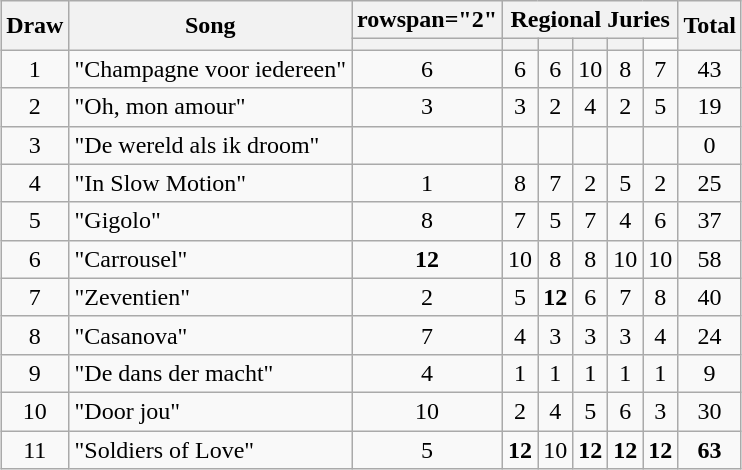<table class="wikitable plainrowheaders" style="margin: 1em auto 1em auto; text-align:center;">
<tr>
<th rowspan="2">Draw</th>
<th rowspan="2">Song</th>
<th>rowspan="2" </th>
<th colspan="5">Regional Juries</th>
<th rowspan="2">Total</th>
</tr>
<tr>
<th></th>
<th></th>
<th></th>
<th></th>
<th></th>
</tr>
<tr --->
<td>1</td>
<td align="left">"Champagne voor iedereen"</td>
<td>6</td>
<td>6</td>
<td>6</td>
<td>10</td>
<td>8</td>
<td>7</td>
<td>43</td>
</tr>
<tr --->
<td>2</td>
<td align="left">"Oh, mon amour"</td>
<td>3</td>
<td>3</td>
<td>2</td>
<td>4</td>
<td>2</td>
<td>5</td>
<td>19</td>
</tr>
<tr --->
<td>3</td>
<td align="left">"De wereld als ik droom"</td>
<td></td>
<td></td>
<td></td>
<td></td>
<td></td>
<td></td>
<td>0</td>
</tr>
<tr --->
<td>4</td>
<td align="left">"In Slow Motion"</td>
<td>1</td>
<td>8</td>
<td>7</td>
<td>2</td>
<td>5</td>
<td>2</td>
<td>25</td>
</tr>
<tr --->
<td>5</td>
<td align="left">"Gigolo"</td>
<td>8</td>
<td>7</td>
<td>5</td>
<td>7</td>
<td>4</td>
<td>6</td>
<td>37</td>
</tr>
<tr --->
<td>6</td>
<td align="left">"Carrousel"</td>
<td><strong>12</strong></td>
<td>10</td>
<td>8</td>
<td>8</td>
<td>10</td>
<td>10</td>
<td>58</td>
</tr>
<tr --->
<td>7</td>
<td align="left">"Zeventien"</td>
<td>2</td>
<td>5</td>
<td><strong>12</strong></td>
<td>6</td>
<td>7</td>
<td>8</td>
<td>40</td>
</tr>
<tr --->
<td>8</td>
<td align="left">"Casanova"</td>
<td>7</td>
<td>4</td>
<td>3</td>
<td>3</td>
<td>3</td>
<td>4</td>
<td>24</td>
</tr>
<tr --->
<td>9</td>
<td align="left">"De dans der macht"</td>
<td>4</td>
<td>1</td>
<td>1</td>
<td>1</td>
<td>1</td>
<td>1</td>
<td>9</td>
</tr>
<tr --->
<td>10</td>
<td align="left">"Door jou"</td>
<td>10</td>
<td>2</td>
<td>4</td>
<td>5</td>
<td>6</td>
<td>3</td>
<td>30</td>
</tr>
<tr --->
<td>11</td>
<td align="left">"Soldiers of Love"</td>
<td>5</td>
<td><strong>12</strong></td>
<td>10</td>
<td><strong>12</strong></td>
<td><strong>12</strong></td>
<td><strong>12</strong></td>
<td><strong>63</strong></td>
</tr>
</table>
